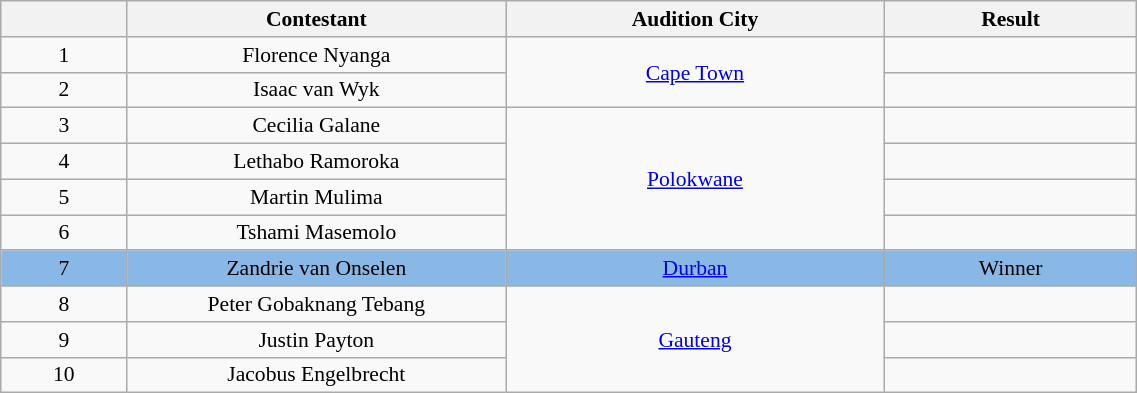<table class="wikitable" style="font-size:90%; width:60%; text-align: center;">
<tr>
<th width="05%"></th>
<th width="15%">Contestant</th>
<th width="15%">Audition City</th>
<th width="10%">Result</th>
</tr>
<tr>
<td>1</td>
<td>Florence Nyanga</td>
<td rowspan="2"><a href='#'>Cape Town</a></td>
<td></td>
</tr>
<tr>
<td>2</td>
<td>Isaac van Wyk</td>
<td></td>
</tr>
<tr>
<td>3</td>
<td>Cecilia Galane</td>
<td rowspan="4"><a href='#'>Polokwane</a></td>
<td></td>
</tr>
<tr>
<td>4</td>
<td>Lethabo Ramoroka</td>
<td></td>
</tr>
<tr>
<td>5</td>
<td>Martin Mulima</td>
<td></td>
</tr>
<tr>
<td>6</td>
<td>Tshami Masemolo</td>
<td></td>
</tr>
<tr>
<td bgcolor="8AB8E6">7</td>
<td bgcolor="8AB8E6">Zandrie van Onselen</td>
<td bgcolor="8AB8E6"><a href='#'>Durban</a></td>
<td bgcolor="8AB8E6">Winner</td>
</tr>
<tr>
<td>8</td>
<td>Peter Gobaknang Tebang</td>
<td rowspan="3"><a href='#'>Gauteng</a></td>
<td></td>
</tr>
<tr>
<td>9</td>
<td>Justin Payton</td>
<td></td>
</tr>
<tr>
<td>10</td>
<td>Jacobus Engelbrecht</td>
<td></td>
</tr>
</table>
